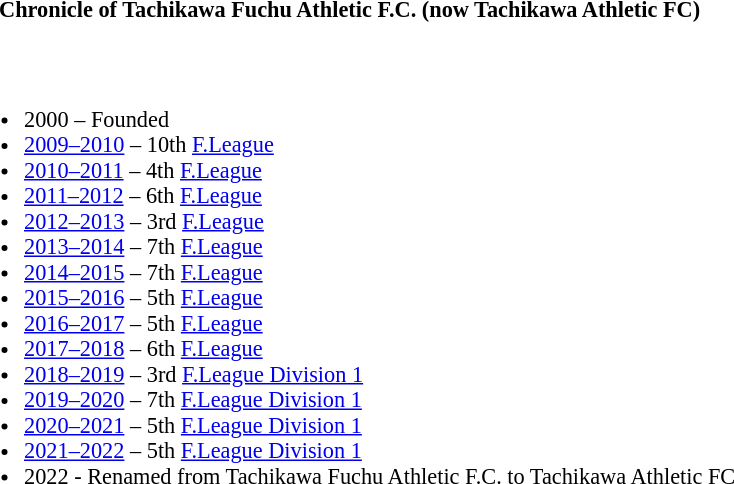<table class="toccolours" style="font-size:93%";>
<tr>
<th colspan="2" align=center>Chronicle of Tachikawa Fuchu Athletic F.C. (now Tachikawa Athletic FC)</th>
</tr>
<tr>
<td><div><br><table>
<tr>
<td valign="top" width="33%"><br><ul><li>2000 – Founded</li><li><a href='#'>2009–2010</a> – 10th <a href='#'>F.League</a></li><li><a href='#'>2010–2011</a> – 4th <a href='#'>F.League</a></li><li><a href='#'>2011–2012</a> – 6th <a href='#'>F.League</a></li><li><a href='#'>2012–2013</a> – 3rd <a href='#'>F.League</a></li><li><a href='#'>2013–2014</a> – 7th <a href='#'>F.League</a></li><li><a href='#'>2014–2015</a> – 7th <a href='#'>F.League</a></li><li><a href='#'>2015–2016</a> – 5th <a href='#'>F.League</a></li><li><a href='#'>2016–2017</a> – 5th <a href='#'>F.League</a></li><li><a href='#'>2017–2018</a> – 6th <a href='#'>F.League</a></li><li><a href='#'>2018–2019</a> – 3rd <a href='#'>F.League Division 1</a></li><li><a href='#'>2019–2020</a> – 7th <a href='#'>F.League Division 1</a></li><li><a href='#'>2020–2021</a> – 5th <a href='#'>F.League Division 1</a></li><li><a href='#'>2021–2022</a> – 5th <a href='#'>F.League Division 1</a></li><li>2022 - Renamed from Tachikawa Fuchu Athletic F.C. to Tachikawa Athletic FC</li></ul></td>
</tr>
</table>
</div></td>
</tr>
</table>
